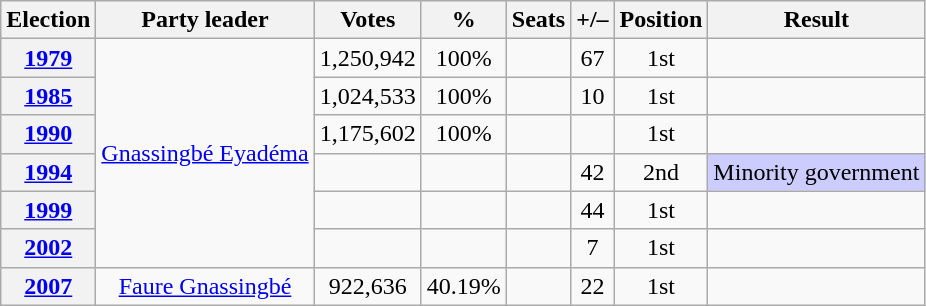<table class=wikitable style=text-align:center>
<tr>
<th>Election</th>
<th>Party leader</th>
<th>Votes</th>
<th>%</th>
<th>Seats</th>
<th>+/–</th>
<th>Position</th>
<th>Result</th>
</tr>
<tr>
<th><a href='#'>1979</a></th>
<td rowspan="6"><a href='#'>Gnassingbé Eyadéma</a></td>
<td>1,250,942</td>
<td>100%</td>
<td><br></td>
<td> 67</td>
<td> 1st</td>
<td></td>
</tr>
<tr>
<th><a href='#'>1985</a></th>
<td>1,024,533</td>
<td>100%</td>
<td><br></td>
<td> 10</td>
<td> 1st</td>
<td></td>
</tr>
<tr>
<th><a href='#'>1990</a></th>
<td>1,175,602</td>
<td>100%</td>
<td><br></td>
<td></td>
<td> 1st</td>
<td></td>
</tr>
<tr>
<th><a href='#'>1994</a></th>
<td></td>
<td></td>
<td><br></td>
<td> 42</td>
<td> 2nd</td>
<td style="background-color:#CCCCFF">Minority government</td>
</tr>
<tr>
<th><a href='#'>1999</a></th>
<td></td>
<td></td>
<td><br></td>
<td> 44</td>
<td> 1st</td>
<td></td>
</tr>
<tr>
<th><a href='#'>2002</a></th>
<td></td>
<td></td>
<td></td>
<td> 7</td>
<td> 1st</td>
<td></td>
</tr>
<tr>
<th><a href='#'>2007</a></th>
<td><a href='#'>Faure Gnassingbé</a></td>
<td>922,636</td>
<td>40.19%</td>
<td></td>
<td> 22</td>
<td> 1st</td>
<td></td>
</tr>
</table>
